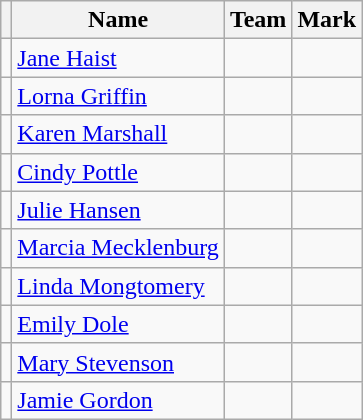<table class=wikitable>
<tr>
<th></th>
<th>Name</th>
<th>Team</th>
<th>Mark</th>
</tr>
<tr>
<td></td>
<td><a href='#'>Jane Haist</a></td>
<td></td>
<td></td>
</tr>
<tr>
<td></td>
<td><a href='#'>Lorna Griffin</a></td>
<td></td>
<td></td>
</tr>
<tr>
<td></td>
<td><a href='#'>Karen Marshall</a></td>
<td></td>
<td></td>
</tr>
<tr>
<td></td>
<td><a href='#'>Cindy Pottle</a></td>
<td></td>
<td></td>
</tr>
<tr>
<td></td>
<td><a href='#'>Julie Hansen</a></td>
<td></td>
<td></td>
</tr>
<tr>
<td></td>
<td><a href='#'>Marcia Mecklenburg</a></td>
<td></td>
<td></td>
</tr>
<tr>
<td></td>
<td><a href='#'>Linda Mongtomery</a></td>
<td></td>
<td></td>
</tr>
<tr>
<td></td>
<td><a href='#'>Emily Dole</a></td>
<td></td>
<td></td>
</tr>
<tr>
<td></td>
<td><a href='#'>Mary Stevenson</a></td>
<td></td>
<td></td>
</tr>
<tr>
<td></td>
<td><a href='#'>Jamie Gordon</a></td>
<td></td>
<td></td>
</tr>
</table>
